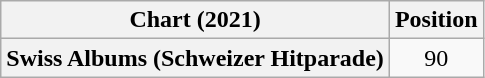<table class="wikitable plainrowheaders" style="text-align:center">
<tr>
<th scope="col">Chart (2021)</th>
<th scope="col">Position</th>
</tr>
<tr>
<th scope="row">Swiss Albums (Schweizer Hitparade)</th>
<td>90</td>
</tr>
</table>
